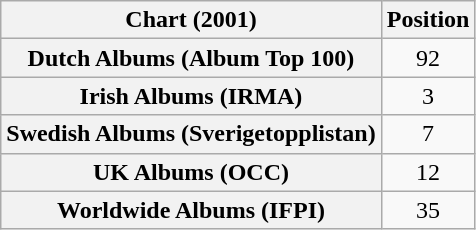<table class="wikitable sortable plainrowheaders" style="text-align:center;">
<tr>
<th scope="col">Chart (2001)</th>
<th scope="col">Position</th>
</tr>
<tr>
<th scope="row">Dutch Albums (Album Top 100)</th>
<td>92</td>
</tr>
<tr>
<th scope="row">Irish Albums (IRMA)</th>
<td>3</td>
</tr>
<tr>
<th scope="row">Swedish Albums (Sverigetopplistan)</th>
<td>7</td>
</tr>
<tr>
<th scope="row">UK Albums (OCC)</th>
<td>12</td>
</tr>
<tr>
<th scope="row">Worldwide Albums (IFPI)</th>
<td style="text-align:center;">35</td>
</tr>
</table>
